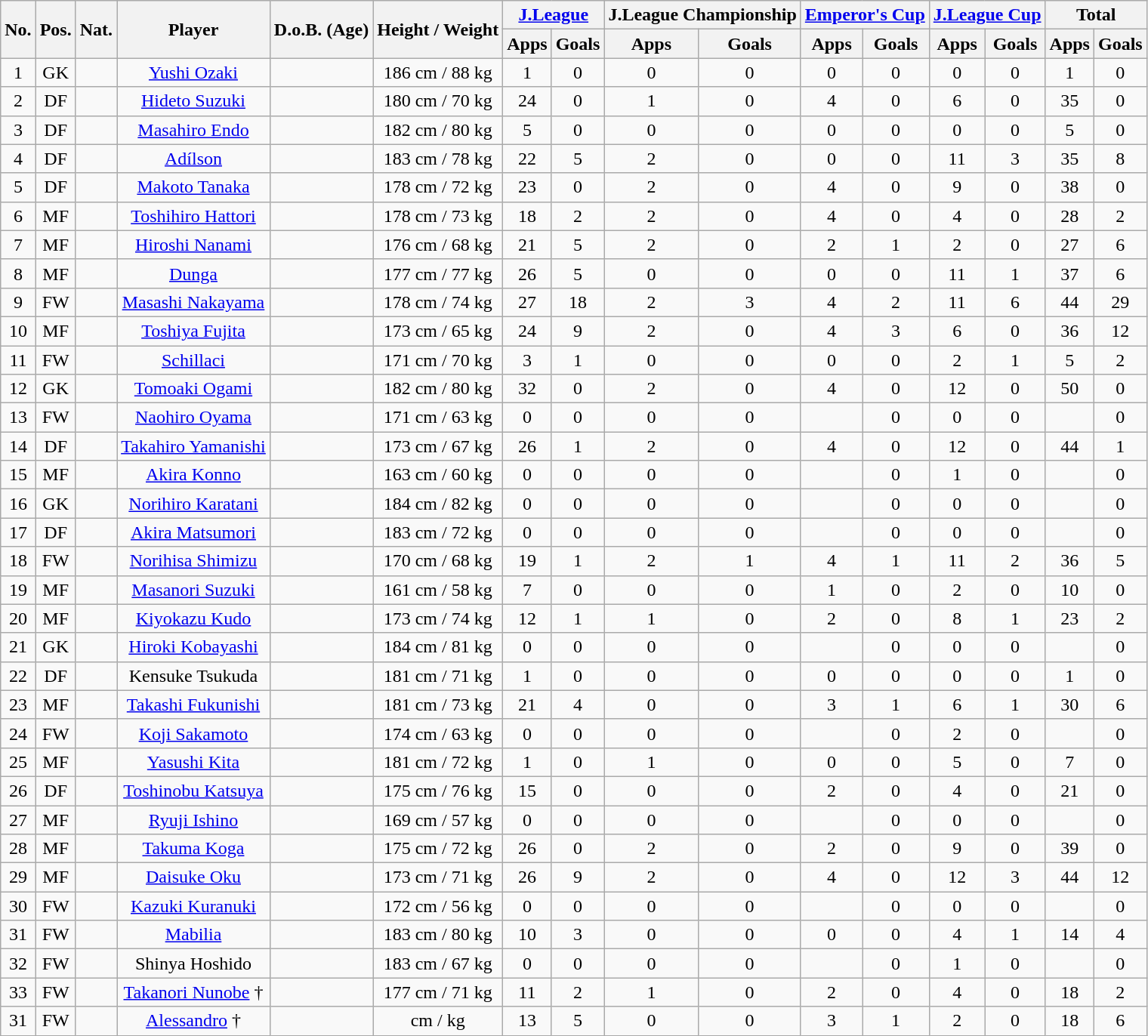<table class="wikitable" style="text-align:center;">
<tr>
<th rowspan="2">No.</th>
<th rowspan="2">Pos.</th>
<th rowspan="2">Nat.</th>
<th rowspan="2">Player</th>
<th rowspan="2">D.o.B. (Age)</th>
<th rowspan="2">Height / Weight</th>
<th colspan="2"><a href='#'>J.League</a></th>
<th colspan="2">J.League Championship</th>
<th colspan="2"><a href='#'>Emperor's Cup</a></th>
<th colspan="2"><a href='#'>J.League Cup</a></th>
<th colspan="2">Total</th>
</tr>
<tr>
<th>Apps</th>
<th>Goals</th>
<th>Apps</th>
<th>Goals</th>
<th>Apps</th>
<th>Goals</th>
<th>Apps</th>
<th>Goals</th>
<th>Apps</th>
<th>Goals</th>
</tr>
<tr>
<td>1</td>
<td>GK</td>
<td></td>
<td><a href='#'>Yushi Ozaki</a></td>
<td></td>
<td>186 cm / 88 kg</td>
<td>1</td>
<td>0</td>
<td>0</td>
<td>0</td>
<td>0</td>
<td>0</td>
<td>0</td>
<td>0</td>
<td>1</td>
<td>0</td>
</tr>
<tr>
<td>2</td>
<td>DF</td>
<td></td>
<td><a href='#'>Hideto Suzuki</a></td>
<td></td>
<td>180 cm / 70 kg</td>
<td>24</td>
<td>0</td>
<td>1</td>
<td>0</td>
<td>4</td>
<td>0</td>
<td>6</td>
<td>0</td>
<td>35</td>
<td>0</td>
</tr>
<tr>
<td>3</td>
<td>DF</td>
<td></td>
<td><a href='#'>Masahiro Endo</a></td>
<td></td>
<td>182 cm / 80 kg</td>
<td>5</td>
<td>0</td>
<td>0</td>
<td>0</td>
<td>0</td>
<td>0</td>
<td>0</td>
<td>0</td>
<td>5</td>
<td>0</td>
</tr>
<tr>
<td>4</td>
<td>DF</td>
<td></td>
<td><a href='#'>Adílson</a></td>
<td></td>
<td>183 cm / 78 kg</td>
<td>22</td>
<td>5</td>
<td>2</td>
<td>0</td>
<td>0</td>
<td>0</td>
<td>11</td>
<td>3</td>
<td>35</td>
<td>8</td>
</tr>
<tr>
<td>5</td>
<td>DF</td>
<td></td>
<td><a href='#'>Makoto Tanaka</a></td>
<td></td>
<td>178 cm / 72 kg</td>
<td>23</td>
<td>0</td>
<td>2</td>
<td>0</td>
<td>4</td>
<td>0</td>
<td>9</td>
<td>0</td>
<td>38</td>
<td>0</td>
</tr>
<tr>
<td>6</td>
<td>MF</td>
<td></td>
<td><a href='#'>Toshihiro Hattori</a></td>
<td></td>
<td>178 cm / 73 kg</td>
<td>18</td>
<td>2</td>
<td>2</td>
<td>0</td>
<td>4</td>
<td>0</td>
<td>4</td>
<td>0</td>
<td>28</td>
<td>2</td>
</tr>
<tr>
<td>7</td>
<td>MF</td>
<td></td>
<td><a href='#'>Hiroshi Nanami</a></td>
<td></td>
<td>176 cm / 68 kg</td>
<td>21</td>
<td>5</td>
<td>2</td>
<td>0</td>
<td>2</td>
<td>1</td>
<td>2</td>
<td>0</td>
<td>27</td>
<td>6</td>
</tr>
<tr>
<td>8</td>
<td>MF</td>
<td></td>
<td><a href='#'>Dunga</a></td>
<td></td>
<td>177 cm / 77 kg</td>
<td>26</td>
<td>5</td>
<td>0</td>
<td>0</td>
<td>0</td>
<td>0</td>
<td>11</td>
<td>1</td>
<td>37</td>
<td>6</td>
</tr>
<tr>
<td>9</td>
<td>FW</td>
<td></td>
<td><a href='#'>Masashi Nakayama</a></td>
<td></td>
<td>178 cm / 74 kg</td>
<td>27</td>
<td>18</td>
<td>2</td>
<td>3</td>
<td>4</td>
<td>2</td>
<td>11</td>
<td>6</td>
<td>44</td>
<td>29</td>
</tr>
<tr>
<td>10</td>
<td>MF</td>
<td></td>
<td><a href='#'>Toshiya Fujita</a></td>
<td></td>
<td>173 cm / 65 kg</td>
<td>24</td>
<td>9</td>
<td>2</td>
<td>0</td>
<td>4</td>
<td>3</td>
<td>6</td>
<td>0</td>
<td>36</td>
<td>12</td>
</tr>
<tr>
<td>11</td>
<td>FW</td>
<td></td>
<td><a href='#'>Schillaci</a></td>
<td></td>
<td>171 cm / 70 kg</td>
<td>3</td>
<td>1</td>
<td>0</td>
<td>0</td>
<td>0</td>
<td>0</td>
<td>2</td>
<td>1</td>
<td>5</td>
<td>2</td>
</tr>
<tr>
<td>12</td>
<td>GK</td>
<td></td>
<td><a href='#'>Tomoaki Ogami</a></td>
<td></td>
<td>182 cm / 80 kg</td>
<td>32</td>
<td>0</td>
<td>2</td>
<td>0</td>
<td>4</td>
<td>0</td>
<td>12</td>
<td>0</td>
<td>50</td>
<td>0</td>
</tr>
<tr>
<td>13</td>
<td>FW</td>
<td></td>
<td><a href='#'>Naohiro Oyama</a></td>
<td></td>
<td>171 cm / 63 kg</td>
<td>0</td>
<td>0</td>
<td>0</td>
<td>0</td>
<td></td>
<td>0</td>
<td>0</td>
<td>0</td>
<td></td>
<td>0</td>
</tr>
<tr>
<td>14</td>
<td>DF</td>
<td></td>
<td><a href='#'>Takahiro Yamanishi</a></td>
<td></td>
<td>173 cm / 67 kg</td>
<td>26</td>
<td>1</td>
<td>2</td>
<td>0</td>
<td>4</td>
<td>0</td>
<td>12</td>
<td>0</td>
<td>44</td>
<td>1</td>
</tr>
<tr>
<td>15</td>
<td>MF</td>
<td></td>
<td><a href='#'>Akira Konno</a></td>
<td></td>
<td>163 cm / 60 kg</td>
<td>0</td>
<td>0</td>
<td>0</td>
<td>0</td>
<td></td>
<td>0</td>
<td>1</td>
<td>0</td>
<td></td>
<td>0</td>
</tr>
<tr>
<td>16</td>
<td>GK</td>
<td></td>
<td><a href='#'>Norihiro Karatani</a></td>
<td></td>
<td>184 cm / 82 kg</td>
<td>0</td>
<td>0</td>
<td>0</td>
<td>0</td>
<td></td>
<td>0</td>
<td>0</td>
<td>0</td>
<td></td>
<td>0</td>
</tr>
<tr>
<td>17</td>
<td>DF</td>
<td></td>
<td><a href='#'>Akira Matsumori</a></td>
<td></td>
<td>183 cm / 72 kg</td>
<td>0</td>
<td>0</td>
<td>0</td>
<td>0</td>
<td></td>
<td>0</td>
<td>0</td>
<td>0</td>
<td></td>
<td>0</td>
</tr>
<tr>
<td>18</td>
<td>FW</td>
<td></td>
<td><a href='#'>Norihisa Shimizu</a></td>
<td></td>
<td>170 cm / 68 kg</td>
<td>19</td>
<td>1</td>
<td>2</td>
<td>1</td>
<td>4</td>
<td>1</td>
<td>11</td>
<td>2</td>
<td>36</td>
<td>5</td>
</tr>
<tr>
<td>19</td>
<td>MF</td>
<td></td>
<td><a href='#'>Masanori Suzuki</a></td>
<td></td>
<td>161 cm / 58 kg</td>
<td>7</td>
<td>0</td>
<td>0</td>
<td>0</td>
<td>1</td>
<td>0</td>
<td>2</td>
<td>0</td>
<td>10</td>
<td>0</td>
</tr>
<tr>
<td>20</td>
<td>MF</td>
<td></td>
<td><a href='#'>Kiyokazu Kudo</a></td>
<td></td>
<td>173 cm / 74 kg</td>
<td>12</td>
<td>1</td>
<td>1</td>
<td>0</td>
<td>2</td>
<td>0</td>
<td>8</td>
<td>1</td>
<td>23</td>
<td>2</td>
</tr>
<tr>
<td>21</td>
<td>GK</td>
<td></td>
<td><a href='#'>Hiroki Kobayashi</a></td>
<td></td>
<td>184 cm / 81 kg</td>
<td>0</td>
<td>0</td>
<td>0</td>
<td>0</td>
<td></td>
<td>0</td>
<td>0</td>
<td>0</td>
<td></td>
<td>0</td>
</tr>
<tr>
<td>22</td>
<td>DF</td>
<td></td>
<td>Kensuke Tsukuda</td>
<td></td>
<td>181 cm / 71 kg</td>
<td>1</td>
<td>0</td>
<td>0</td>
<td>0</td>
<td>0</td>
<td>0</td>
<td>0</td>
<td>0</td>
<td>1</td>
<td>0</td>
</tr>
<tr>
<td>23</td>
<td>MF</td>
<td></td>
<td><a href='#'>Takashi Fukunishi</a></td>
<td></td>
<td>181 cm / 73 kg</td>
<td>21</td>
<td>4</td>
<td>0</td>
<td>0</td>
<td>3</td>
<td>1</td>
<td>6</td>
<td>1</td>
<td>30</td>
<td>6</td>
</tr>
<tr>
<td>24</td>
<td>FW</td>
<td></td>
<td><a href='#'>Koji Sakamoto</a></td>
<td></td>
<td>174 cm / 63 kg</td>
<td>0</td>
<td>0</td>
<td>0</td>
<td>0</td>
<td></td>
<td>0</td>
<td>2</td>
<td>0</td>
<td></td>
<td>0</td>
</tr>
<tr>
<td>25</td>
<td>MF</td>
<td></td>
<td><a href='#'>Yasushi Kita</a></td>
<td></td>
<td>181 cm / 72 kg</td>
<td>1</td>
<td>0</td>
<td>1</td>
<td>0</td>
<td>0</td>
<td>0</td>
<td>5</td>
<td>0</td>
<td>7</td>
<td>0</td>
</tr>
<tr>
<td>26</td>
<td>DF</td>
<td></td>
<td><a href='#'>Toshinobu Katsuya</a></td>
<td></td>
<td>175 cm / 76 kg</td>
<td>15</td>
<td>0</td>
<td>0</td>
<td>0</td>
<td>2</td>
<td>0</td>
<td>4</td>
<td>0</td>
<td>21</td>
<td>0</td>
</tr>
<tr>
<td>27</td>
<td>MF</td>
<td></td>
<td><a href='#'>Ryuji Ishino</a></td>
<td></td>
<td>169 cm / 57 kg</td>
<td>0</td>
<td>0</td>
<td>0</td>
<td>0</td>
<td></td>
<td>0</td>
<td>0</td>
<td>0</td>
<td></td>
<td>0</td>
</tr>
<tr>
<td>28</td>
<td>MF</td>
<td></td>
<td><a href='#'>Takuma Koga</a></td>
<td></td>
<td>175 cm / 72 kg</td>
<td>26</td>
<td>0</td>
<td>2</td>
<td>0</td>
<td>2</td>
<td>0</td>
<td>9</td>
<td>0</td>
<td>39</td>
<td>0</td>
</tr>
<tr>
<td>29</td>
<td>MF</td>
<td></td>
<td><a href='#'>Daisuke Oku</a></td>
<td></td>
<td>173 cm / 71 kg</td>
<td>26</td>
<td>9</td>
<td>2</td>
<td>0</td>
<td>4</td>
<td>0</td>
<td>12</td>
<td>3</td>
<td>44</td>
<td>12</td>
</tr>
<tr>
<td>30</td>
<td>FW</td>
<td></td>
<td><a href='#'>Kazuki Kuranuki</a></td>
<td></td>
<td>172 cm / 56 kg</td>
<td>0</td>
<td>0</td>
<td>0</td>
<td>0</td>
<td></td>
<td>0</td>
<td>0</td>
<td>0</td>
<td></td>
<td>0</td>
</tr>
<tr>
<td>31</td>
<td>FW</td>
<td></td>
<td><a href='#'>Mabilia</a></td>
<td></td>
<td>183 cm / 80 kg</td>
<td>10</td>
<td>3</td>
<td>0</td>
<td>0</td>
<td>0</td>
<td>0</td>
<td>4</td>
<td>1</td>
<td>14</td>
<td>4</td>
</tr>
<tr>
<td>32</td>
<td>FW</td>
<td></td>
<td>Shinya Hoshido</td>
<td></td>
<td>183 cm / 67 kg</td>
<td>0</td>
<td>0</td>
<td>0</td>
<td>0</td>
<td></td>
<td>0</td>
<td>1</td>
<td>0</td>
<td></td>
<td>0</td>
</tr>
<tr>
<td>33</td>
<td>FW</td>
<td></td>
<td><a href='#'>Takanori Nunobe</a> †</td>
<td></td>
<td>177 cm / 71 kg</td>
<td>11</td>
<td>2</td>
<td>1</td>
<td>0</td>
<td>2</td>
<td>0</td>
<td>4</td>
<td>0</td>
<td>18</td>
<td>2</td>
</tr>
<tr>
<td>31</td>
<td>FW</td>
<td></td>
<td><a href='#'>Alessandro</a> †</td>
<td></td>
<td>cm / kg</td>
<td>13</td>
<td>5</td>
<td>0</td>
<td>0</td>
<td>3</td>
<td>1</td>
<td>2</td>
<td>0</td>
<td>18</td>
<td>6</td>
</tr>
</table>
